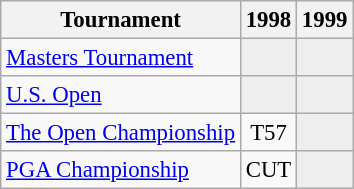<table class="wikitable" style="font-size:95%;text-align:center;">
<tr>
<th>Tournament</th>
<th>1998</th>
<th>1999</th>
</tr>
<tr>
<td align=left><a href='#'>Masters Tournament</a></td>
<td style="background:#eeeeee;"></td>
<td style="background:#eeeeee;"></td>
</tr>
<tr>
<td align=left><a href='#'>U.S. Open</a></td>
<td style="background:#eeeeee;"></td>
<td style="background:#eeeeee;"></td>
</tr>
<tr>
<td align=left><a href='#'>The Open Championship</a></td>
<td>T57</td>
<td style="background:#eeeeee;"></td>
</tr>
<tr>
<td align=left><a href='#'>PGA Championship</a></td>
<td>CUT</td>
<td style="background:#eeeeee;"></td>
</tr>
</table>
